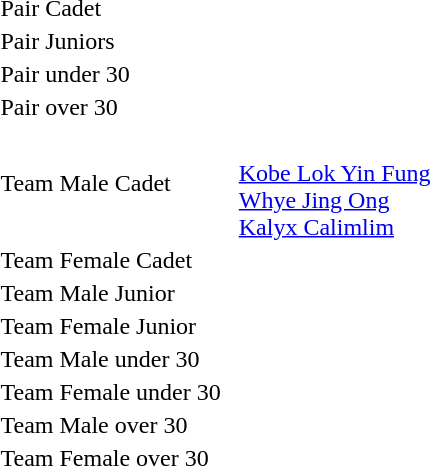<table>
<tr>
<td rowspan=2>Pair Cadet</td>
<td rowspan=2></td>
<td rowspan=2></td>
<td></td>
</tr>
<tr>
<td></td>
</tr>
<tr>
<td rowspan=2>Pair Juniors</td>
<td rowspan=2></td>
<td rowspan=2></td>
<td></td>
</tr>
<tr>
<td></td>
</tr>
<tr>
<td rowspan=2>Pair under 30</td>
<td rowspan=2></td>
<td rowspan=2></td>
<td></td>
</tr>
<tr>
<td></td>
</tr>
<tr>
<td rowspan=2>Pair over 30</td>
<td rowspan=2></td>
<td rowspan=2></td>
<td></td>
</tr>
<tr>
<td></td>
</tr>
<tr>
<td rowspan=2>Team Male Cadet</td>
<td rowspan=2></td>
<td rowspan=2></td>
<td></td>
</tr>
<tr>
<td><br><a href='#'>Kobe Lok Yin Fung</a><br><a href='#'>Whye Jing Ong</a><br><a href='#'>Kalyx Calimlim</a></td>
</tr>
<tr>
<td rowspan=2>Team Female Cadet</td>
<td rowspan=2></td>
<td rowspan=2></td>
<td></td>
</tr>
<tr>
<td></td>
</tr>
<tr>
<td rowspan=2>Team Male Junior</td>
<td rowspan=2></td>
<td rowspan=2></td>
<td></td>
</tr>
<tr>
<td></td>
</tr>
<tr>
<td rowspan=2>Team Female Junior</td>
<td rowspan=2></td>
<td rowspan=2></td>
<td></td>
</tr>
<tr>
<td></td>
</tr>
<tr>
<td rowspan=2>Team Male under 30</td>
<td rowspan=2></td>
<td rowspan=2></td>
<td></td>
</tr>
<tr>
<td></td>
</tr>
<tr>
<td rowspan=2>Team Female under 30</td>
<td rowspan=2></td>
<td rowspan=2></td>
<td></td>
</tr>
<tr>
<td></td>
</tr>
<tr>
<td rowspan=2>Team Male over 30</td>
<td rowspan=2></td>
<td rowspan=2></td>
<td></td>
</tr>
<tr>
<td></td>
</tr>
<tr>
<td rowspan=2>Team Female over 30</td>
<td rowspan=2></td>
<td rowspan=2></td>
<td></td>
</tr>
<tr>
<td></td>
</tr>
</table>
